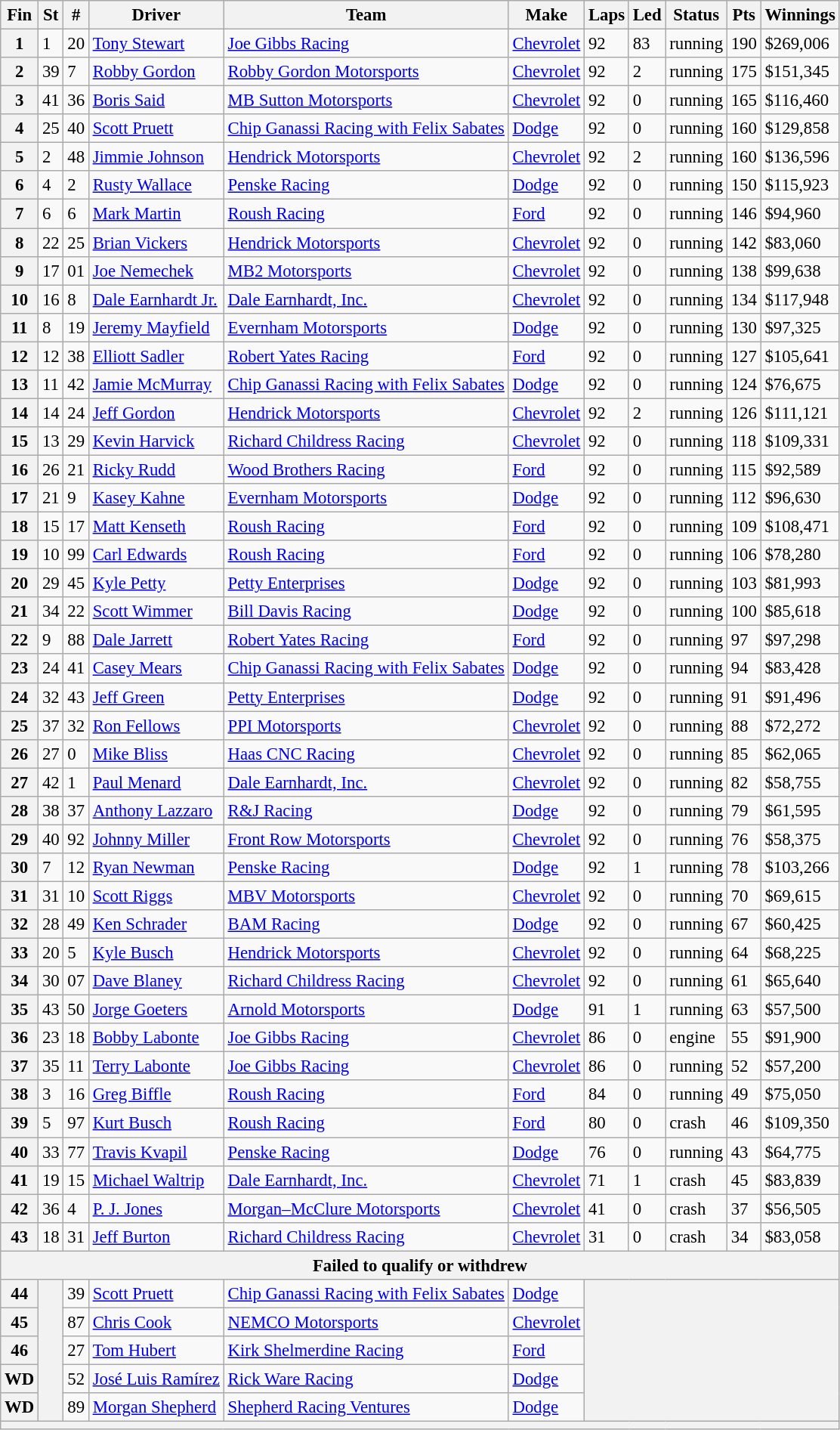<table class="wikitable sortable" style="font-size:95%">
<tr>
<th>Fin</th>
<th>St</th>
<th>#</th>
<th>Driver</th>
<th>Team</th>
<th>Make</th>
<th>Laps</th>
<th>Led</th>
<th>Status</th>
<th>Pts</th>
<th>Winnings</th>
</tr>
<tr>
<th>1</th>
<td>1</td>
<td>20</td>
<td><a href='#'>Tony Stewart</a></td>
<td><a href='#'>Joe Gibbs Racing</a></td>
<td><a href='#'>Chevrolet</a></td>
<td>92</td>
<td>83</td>
<td>running</td>
<td>190</td>
<td>$269,006</td>
</tr>
<tr>
<th>2</th>
<td>39</td>
<td>7</td>
<td><a href='#'>Robby Gordon</a></td>
<td><a href='#'>Robby Gordon Motorsports</a></td>
<td><a href='#'>Chevrolet</a></td>
<td>92</td>
<td>2</td>
<td>running</td>
<td>175</td>
<td>$151,345</td>
</tr>
<tr>
<th>3</th>
<td>41</td>
<td>36</td>
<td><a href='#'>Boris Said</a></td>
<td><a href='#'>MB Sutton Motorsports</a></td>
<td><a href='#'>Chevrolet</a></td>
<td>92</td>
<td>0</td>
<td>running</td>
<td>165</td>
<td>$116,460</td>
</tr>
<tr>
<th>4</th>
<td>25</td>
<td>40</td>
<td><a href='#'>Scott Pruett</a></td>
<td><a href='#'>Chip Ganassi Racing with Felix Sabates</a></td>
<td><a href='#'>Dodge</a></td>
<td>92</td>
<td>0</td>
<td>running</td>
<td>160</td>
<td>$129,858</td>
</tr>
<tr>
<th>5</th>
<td>2</td>
<td>48</td>
<td><a href='#'>Jimmie Johnson</a></td>
<td><a href='#'>Hendrick Motorsports</a></td>
<td><a href='#'>Chevrolet</a></td>
<td>92</td>
<td>2</td>
<td>running</td>
<td>160</td>
<td>$136,596</td>
</tr>
<tr>
<th>6</th>
<td>4</td>
<td>2</td>
<td><a href='#'>Rusty Wallace</a></td>
<td><a href='#'>Penske Racing</a></td>
<td><a href='#'>Dodge</a></td>
<td>92</td>
<td>0</td>
<td>running</td>
<td>150</td>
<td>$115,923</td>
</tr>
<tr>
<th>7</th>
<td>6</td>
<td>6</td>
<td><a href='#'>Mark Martin</a></td>
<td><a href='#'>Roush Racing</a></td>
<td><a href='#'>Ford</a></td>
<td>92</td>
<td>0</td>
<td>running</td>
<td>146</td>
<td>$94,960</td>
</tr>
<tr>
<th>8</th>
<td>22</td>
<td>25</td>
<td><a href='#'>Brian Vickers</a></td>
<td><a href='#'>Hendrick Motorsports</a></td>
<td><a href='#'>Chevrolet</a></td>
<td>92</td>
<td>0</td>
<td>running</td>
<td>142</td>
<td>$83,060</td>
</tr>
<tr>
<th>9</th>
<td>17</td>
<td>01</td>
<td><a href='#'>Joe Nemechek</a></td>
<td><a href='#'>MB2 Motorsports</a></td>
<td><a href='#'>Chevrolet</a></td>
<td>92</td>
<td>0</td>
<td>running</td>
<td>138</td>
<td>$99,638</td>
</tr>
<tr>
<th>10</th>
<td>16</td>
<td>8</td>
<td><a href='#'>Dale Earnhardt Jr.</a></td>
<td><a href='#'>Dale Earnhardt, Inc.</a></td>
<td><a href='#'>Chevrolet</a></td>
<td>92</td>
<td>0</td>
<td>running</td>
<td>134</td>
<td>$117,948</td>
</tr>
<tr>
<th>11</th>
<td>8</td>
<td>19</td>
<td><a href='#'>Jeremy Mayfield</a></td>
<td><a href='#'>Evernham Motorsports</a></td>
<td><a href='#'>Dodge</a></td>
<td>92</td>
<td>0</td>
<td>running</td>
<td>130</td>
<td>$97,325</td>
</tr>
<tr>
<th>12</th>
<td>12</td>
<td>38</td>
<td><a href='#'>Elliott Sadler</a></td>
<td><a href='#'>Robert Yates Racing</a></td>
<td><a href='#'>Ford</a></td>
<td>92</td>
<td>0</td>
<td>running</td>
<td>127</td>
<td>$105,641</td>
</tr>
<tr>
<th>13</th>
<td>11</td>
<td>42</td>
<td><a href='#'>Jamie McMurray</a></td>
<td><a href='#'>Chip Ganassi Racing with Felix Sabates</a></td>
<td><a href='#'>Dodge</a></td>
<td>92</td>
<td>0</td>
<td>running</td>
<td>124</td>
<td>$76,675</td>
</tr>
<tr>
<th>14</th>
<td>14</td>
<td>24</td>
<td><a href='#'>Jeff Gordon</a></td>
<td><a href='#'>Hendrick Motorsports</a></td>
<td><a href='#'>Chevrolet</a></td>
<td>92</td>
<td>2</td>
<td>running</td>
<td>126</td>
<td>$111,121</td>
</tr>
<tr>
<th>15</th>
<td>13</td>
<td>29</td>
<td><a href='#'>Kevin Harvick</a></td>
<td><a href='#'>Richard Childress Racing</a></td>
<td><a href='#'>Chevrolet</a></td>
<td>92</td>
<td>0</td>
<td>running</td>
<td>118</td>
<td>$109,331</td>
</tr>
<tr>
<th>16</th>
<td>26</td>
<td>21</td>
<td><a href='#'>Ricky Rudd</a></td>
<td><a href='#'>Wood Brothers Racing</a></td>
<td><a href='#'>Ford</a></td>
<td>92</td>
<td>0</td>
<td>running</td>
<td>115</td>
<td>$92,589</td>
</tr>
<tr>
<th>17</th>
<td>21</td>
<td>9</td>
<td><a href='#'>Kasey Kahne</a></td>
<td><a href='#'>Evernham Motorsports</a></td>
<td><a href='#'>Dodge</a></td>
<td>92</td>
<td>0</td>
<td>running</td>
<td>112</td>
<td>$96,630</td>
</tr>
<tr>
<th>18</th>
<td>15</td>
<td>17</td>
<td><a href='#'>Matt Kenseth</a></td>
<td><a href='#'>Roush Racing</a></td>
<td><a href='#'>Ford</a></td>
<td>92</td>
<td>0</td>
<td>running</td>
<td>109</td>
<td>$108,471</td>
</tr>
<tr>
<th>19</th>
<td>10</td>
<td>99</td>
<td><a href='#'>Carl Edwards</a></td>
<td><a href='#'>Roush Racing</a></td>
<td><a href='#'>Ford</a></td>
<td>92</td>
<td>0</td>
<td>running</td>
<td>106</td>
<td>$78,280</td>
</tr>
<tr>
<th>20</th>
<td>29</td>
<td>45</td>
<td><a href='#'>Kyle Petty</a></td>
<td><a href='#'>Petty Enterprises</a></td>
<td><a href='#'>Dodge</a></td>
<td>92</td>
<td>0</td>
<td>running</td>
<td>103</td>
<td>$81,993</td>
</tr>
<tr>
<th>21</th>
<td>34</td>
<td>22</td>
<td><a href='#'>Scott Wimmer</a></td>
<td><a href='#'>Bill Davis Racing</a></td>
<td><a href='#'>Dodge</a></td>
<td>92</td>
<td>0</td>
<td>running</td>
<td>100</td>
<td>$85,618</td>
</tr>
<tr>
<th>22</th>
<td>9</td>
<td>88</td>
<td><a href='#'>Dale Jarrett</a></td>
<td><a href='#'>Robert Yates Racing</a></td>
<td><a href='#'>Ford</a></td>
<td>92</td>
<td>0</td>
<td>running</td>
<td>97</td>
<td>$97,298</td>
</tr>
<tr>
<th>23</th>
<td>24</td>
<td>41</td>
<td><a href='#'>Casey Mears</a></td>
<td><a href='#'>Chip Ganassi Racing with Felix Sabates</a></td>
<td><a href='#'>Dodge</a></td>
<td>92</td>
<td>0</td>
<td>running</td>
<td>94</td>
<td>$83,428</td>
</tr>
<tr>
<th>24</th>
<td>32</td>
<td>43</td>
<td><a href='#'>Jeff Green</a></td>
<td><a href='#'>Petty Enterprises</a></td>
<td><a href='#'>Dodge</a></td>
<td>92</td>
<td>0</td>
<td>running</td>
<td>91</td>
<td>$91,496</td>
</tr>
<tr>
<th>25</th>
<td>37</td>
<td>32</td>
<td><a href='#'>Ron Fellows</a></td>
<td><a href='#'>PPI Motorsports</a></td>
<td><a href='#'>Chevrolet</a></td>
<td>92</td>
<td>0</td>
<td>running</td>
<td>88</td>
<td>$72,272</td>
</tr>
<tr>
<th>26</th>
<td>27</td>
<td>0</td>
<td><a href='#'>Mike Bliss</a></td>
<td><a href='#'>Haas CNC Racing</a></td>
<td><a href='#'>Chevrolet</a></td>
<td>92</td>
<td>0</td>
<td>running</td>
<td>85</td>
<td>$62,065</td>
</tr>
<tr>
<th>27</th>
<td>42</td>
<td>1</td>
<td><a href='#'>Paul Menard</a></td>
<td><a href='#'>Dale Earnhardt, Inc.</a></td>
<td><a href='#'>Chevrolet</a></td>
<td>92</td>
<td>0</td>
<td>running</td>
<td>82</td>
<td>$58,755</td>
</tr>
<tr>
<th>28</th>
<td>38</td>
<td>37</td>
<td><a href='#'>Anthony Lazzaro</a></td>
<td><a href='#'>R&J Racing</a></td>
<td><a href='#'>Dodge</a></td>
<td>92</td>
<td>0</td>
<td>running</td>
<td>79</td>
<td>$61,595</td>
</tr>
<tr>
<th>29</th>
<td>40</td>
<td>92</td>
<td><a href='#'>Johnny Miller</a></td>
<td><a href='#'>Front Row Motorsports</a></td>
<td><a href='#'>Chevrolet</a></td>
<td>92</td>
<td>0</td>
<td>running</td>
<td>76</td>
<td>$58,375</td>
</tr>
<tr>
<th>30</th>
<td>7</td>
<td>12</td>
<td><a href='#'>Ryan Newman</a></td>
<td><a href='#'>Penske Racing</a></td>
<td><a href='#'>Dodge</a></td>
<td>92</td>
<td>1</td>
<td>running</td>
<td>78</td>
<td>$103,266</td>
</tr>
<tr>
<th>31</th>
<td>31</td>
<td>10</td>
<td><a href='#'>Scott Riggs</a></td>
<td><a href='#'>MBV Motorsports</a></td>
<td><a href='#'>Chevrolet</a></td>
<td>92</td>
<td>0</td>
<td>running</td>
<td>70</td>
<td>$69,615</td>
</tr>
<tr>
<th>32</th>
<td>28</td>
<td>49</td>
<td><a href='#'>Ken Schrader</a></td>
<td><a href='#'>BAM Racing</a></td>
<td><a href='#'>Dodge</a></td>
<td>92</td>
<td>0</td>
<td>running</td>
<td>67</td>
<td>$60,425</td>
</tr>
<tr>
<th>33</th>
<td>20</td>
<td>5</td>
<td><a href='#'>Kyle Busch</a></td>
<td><a href='#'>Hendrick Motorsports</a></td>
<td><a href='#'>Chevrolet</a></td>
<td>92</td>
<td>0</td>
<td>running</td>
<td>64</td>
<td>$68,225</td>
</tr>
<tr>
<th>34</th>
<td>30</td>
<td>07</td>
<td><a href='#'>Dave Blaney</a></td>
<td><a href='#'>Richard Childress Racing</a></td>
<td><a href='#'>Chevrolet</a></td>
<td>92</td>
<td>0</td>
<td>running</td>
<td>61</td>
<td>$65,640</td>
</tr>
<tr>
<th>35</th>
<td>43</td>
<td>50</td>
<td><a href='#'>Jorge Goeters</a></td>
<td><a href='#'>Arnold Motorsports</a></td>
<td><a href='#'>Dodge</a></td>
<td>91</td>
<td>1</td>
<td>running</td>
<td>63</td>
<td>$57,500</td>
</tr>
<tr>
<th>36</th>
<td>23</td>
<td>18</td>
<td><a href='#'>Bobby Labonte</a></td>
<td><a href='#'>Joe Gibbs Racing</a></td>
<td><a href='#'>Chevrolet</a></td>
<td>86</td>
<td>0</td>
<td>engine</td>
<td>55</td>
<td>$91,900</td>
</tr>
<tr>
<th>37</th>
<td>35</td>
<td>11</td>
<td><a href='#'>Terry Labonte</a></td>
<td><a href='#'>Joe Gibbs Racing</a></td>
<td><a href='#'>Chevrolet</a></td>
<td>86</td>
<td>0</td>
<td>running</td>
<td>52</td>
<td>$57,200</td>
</tr>
<tr>
<th>38</th>
<td>3</td>
<td>16</td>
<td><a href='#'>Greg Biffle</a></td>
<td><a href='#'>Roush Racing</a></td>
<td><a href='#'>Ford</a></td>
<td>84</td>
<td>0</td>
<td>running</td>
<td>49</td>
<td>$75,050</td>
</tr>
<tr>
<th>39</th>
<td>5</td>
<td>97</td>
<td><a href='#'>Kurt Busch</a></td>
<td><a href='#'>Roush Racing</a></td>
<td><a href='#'>Ford</a></td>
<td>80</td>
<td>0</td>
<td>crash</td>
<td>46</td>
<td>$109,350</td>
</tr>
<tr>
<th>40</th>
<td>33</td>
<td>77</td>
<td><a href='#'>Travis Kvapil</a></td>
<td><a href='#'>Penske Racing</a></td>
<td><a href='#'>Dodge</a></td>
<td>76</td>
<td>0</td>
<td>running</td>
<td>43</td>
<td>$64,775</td>
</tr>
<tr>
<th>41</th>
<td>19</td>
<td>15</td>
<td><a href='#'>Michael Waltrip</a></td>
<td><a href='#'>Dale Earnhardt, Inc.</a></td>
<td><a href='#'>Chevrolet</a></td>
<td>71</td>
<td>1</td>
<td>crash</td>
<td>45</td>
<td>$83,839</td>
</tr>
<tr>
<th>42</th>
<td>36</td>
<td>4</td>
<td><a href='#'>P. J. Jones</a></td>
<td><a href='#'>Morgan–McClure Motorsports</a></td>
<td><a href='#'>Chevrolet</a></td>
<td>41</td>
<td>0</td>
<td>crash</td>
<td>37</td>
<td>$56,505</td>
</tr>
<tr>
<th>43</th>
<td>18</td>
<td>31</td>
<td><a href='#'>Jeff Burton</a></td>
<td><a href='#'>Richard Childress Racing</a></td>
<td><a href='#'>Chevrolet</a></td>
<td>31</td>
<td>0</td>
<td>crash</td>
<td>34</td>
<td>$83,058</td>
</tr>
<tr>
<th colspan="11">Failed to qualify or withdrew</th>
</tr>
<tr>
<th>44</th>
<th rowspan="5"></th>
<td>39</td>
<td><a href='#'>Scott Pruett</a></td>
<td><a href='#'>Chip Ganassi Racing with Felix Sabates</a></td>
<td><a href='#'>Dodge</a></td>
<th colspan="5" rowspan="5"></th>
</tr>
<tr>
<th>45</th>
<td>87</td>
<td><a href='#'>Chris Cook</a></td>
<td><a href='#'>NEMCO Motorsports</a></td>
<td><a href='#'>Chevrolet</a></td>
</tr>
<tr>
<th>46</th>
<td>27</td>
<td><a href='#'>Tom Hubert</a></td>
<td><a href='#'>Kirk Shelmerdine Racing</a></td>
<td><a href='#'>Ford</a></td>
</tr>
<tr>
<th>WD</th>
<td>52</td>
<td><a href='#'>José Luis Ramírez</a></td>
<td><a href='#'>Rick Ware Racing</a></td>
<td><a href='#'>Dodge</a></td>
</tr>
<tr>
<th>WD</th>
<td>89</td>
<td><a href='#'>Morgan Shepherd</a></td>
<td><a href='#'>Shepherd Racing Ventures</a></td>
<td><a href='#'>Dodge</a></td>
</tr>
<tr>
<th colspan="11"></th>
</tr>
</table>
